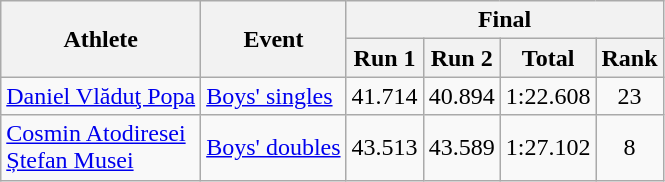<table class="wikitable">
<tr>
<th rowspan="2">Athlete</th>
<th rowspan="2">Event</th>
<th colspan="4">Final</th>
</tr>
<tr>
<th>Run 1</th>
<th>Run 2</th>
<th>Total</th>
<th>Rank</th>
</tr>
<tr>
<td><a href='#'>Daniel Vlăduţ Popa</a></td>
<td><a href='#'>Boys' singles</a></td>
<td align="center">41.714</td>
<td align="center">40.894</td>
<td align="center">1:22.608</td>
<td align="center">23</td>
</tr>
<tr>
<td><a href='#'>Cosmin Atodiresei</a><br><a href='#'>Ștefan Musei</a></td>
<td><a href='#'>Boys' doubles</a></td>
<td align="center">43.513</td>
<td align="center">43.589</td>
<td align="center">1:27.102</td>
<td align="center">8</td>
</tr>
</table>
